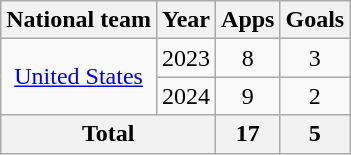<table class="wikitable" style="text-align:center">
<tr>
<th>National team</th>
<th>Year</th>
<th>Apps</th>
<th>Goals</th>
</tr>
<tr>
<td rowspan="2"><a href='#'>United States</a></td>
<td>2023</td>
<td>8</td>
<td>3</td>
</tr>
<tr>
<td>2024</td>
<td>9</td>
<td>2</td>
</tr>
<tr>
<th colspan="2">Total</th>
<th>17</th>
<th>5</th>
</tr>
</table>
